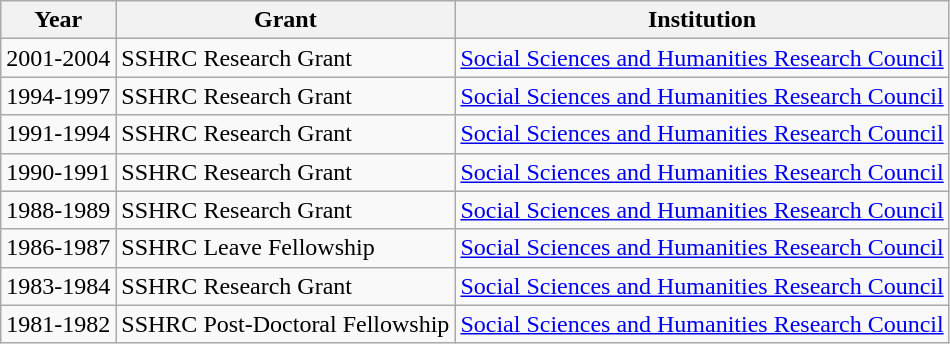<table class="wikitable">
<tr>
<th>Year</th>
<th>Grant</th>
<th>Institution</th>
</tr>
<tr>
<td>2001-2004</td>
<td>SSHRC Research Grant</td>
<td><a href='#'>Social Sciences and Humanities Research Council</a></td>
</tr>
<tr>
<td>1994-1997</td>
<td>SSHRC Research Grant</td>
<td><a href='#'>Social Sciences and Humanities Research Council</a></td>
</tr>
<tr>
<td>1991-1994</td>
<td>SSHRC Research Grant</td>
<td><a href='#'>Social Sciences and Humanities Research Council</a></td>
</tr>
<tr>
<td>1990-1991</td>
<td>SSHRC Research Grant</td>
<td><a href='#'>Social Sciences and Humanities Research Council</a></td>
</tr>
<tr>
<td>1988-1989</td>
<td>SSHRC Research Grant</td>
<td><a href='#'>Social Sciences and Humanities Research Council</a></td>
</tr>
<tr>
<td>1986-1987</td>
<td>SSHRC Leave Fellowship</td>
<td><a href='#'>Social Sciences and Humanities Research Council</a></td>
</tr>
<tr>
<td>1983-1984</td>
<td>SSHRC Research Grant</td>
<td><a href='#'>Social Sciences and Humanities Research Council</a></td>
</tr>
<tr>
<td>1981-1982</td>
<td>SSHRC Post-Doctoral Fellowship</td>
<td><a href='#'>Social Sciences and Humanities Research Council</a></td>
</tr>
</table>
